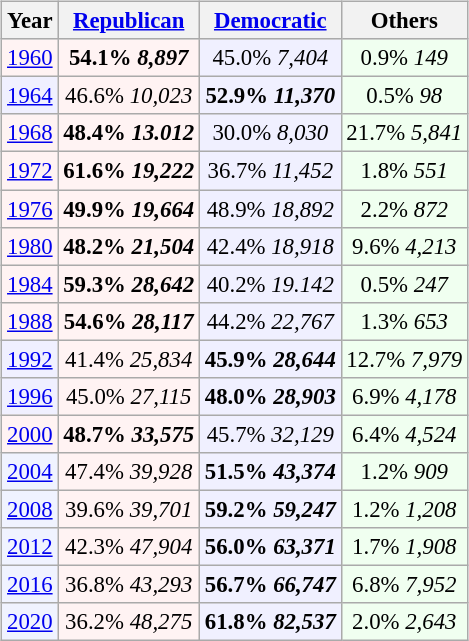<table class="wikitable" style="float:right; font-size:95%;">
<tr style="background:lightgrey;">
<th>Year</th>
<th><a href='#'>Republican</a></th>
<th><a href='#'>Democratic</a></th>
<th>Others</th>
</tr>
<tr>
<td style="text-align:center; background:#fff3f3;"><a href='#'>1960</a></td>
<td style="text-align:center; background:#fff3f3;"><strong>54.1% <em>8,897</em> </strong></td>
<td style="text-align:center; background:#f0f0ff;">45.0% <em>7,404</em></td>
<td style="text-align:center; background:honeyDew;">0.9% <em>149</em></td>
</tr>
<tr>
<td style="text-align:center; background:#f0f0ff;"><a href='#'>1964</a></td>
<td style="text-align:center; background:#fff3f3;">46.6% <em>10,023</em></td>
<td style="text-align:center; background:#f0f0ff;"><strong>52.9% <em>11,370</em> </strong></td>
<td style="text-align:center; background:honeyDew;">0.5% <em>98</em></td>
</tr>
<tr>
<td style="text-align:center; background:#fef3f3;"><a href='#'>1968</a></td>
<td style="text-align:center; background:#fff3f3;"><strong>48.4% <em>13.012</em> </strong></td>
<td style="text-align:center; background:#f0f0ff;">30.0% <em>8,030</em></td>
<td style="text-align:center; background:honeyDew;">21.7% <em>5,841</em></td>
</tr>
<tr>
<td style="text-align:center; background:#fff3f3;"><a href='#'>1972</a></td>
<td style="text-align:center; background:#fff3f3;"><strong>61.6% <em>19,222</em>  </strong></td>
<td style="text-align:center; background:#f0f0ff;">36.7% <em>11,452</em></td>
<td style="text-align:center; background:honeyDew;">1.8% <em>551</em></td>
</tr>
<tr>
<td style="text-align:center; background:#fff3f3;"><a href='#'>1976</a></td>
<td style="text-align:center; background:#fff3f3;"><strong>49.9% <em>19,664</em> </strong></td>
<td style="text-align:center; background:#f0f0ff;">48.9% <em>18,892</em></td>
<td style="text-align:center; background:honeyDew;">2.2% <em>872</em></td>
</tr>
<tr>
<td style="text-align:center; background:#fff3f3;"><a href='#'>1980</a></td>
<td style="text-align:center; background:#fff3f3;"><strong>48.2% <em>21,504</em> </strong></td>
<td style="text-align:center; background:#f0f0ff;">42.4% <em>18,918</em></td>
<td style="text-align:center; background:honeyDew;">9.6% <em>4,213</em></td>
</tr>
<tr>
<td style="text-align:center; background:#fff3f3;"><a href='#'>1984</a></td>
<td style="text-align:center; background:#fff3f3;"><strong>59.3% <em>28,642</em> </strong></td>
<td style="text-align:center; background:#f0f0ff;">40.2% <em>19.142</em></td>
<td style="text-align:center; background:honeyDew;">0.5% <em>247</em></td>
</tr>
<tr>
<td style="text-align:center; background:#fff3f3;"><a href='#'>1988</a></td>
<td style="text-align:center; background:#fff3f3;"><strong>54.6% <em>28,117</em> </strong></td>
<td style="text-align:center; background:#f0f0ff;">44.2% <em>22,767</em></td>
<td style="text-align:center; background:honeyDew;">1.3% <em>653</em></td>
</tr>
<tr>
<td style="text-align:center; background:#f0f0ff;"><a href='#'>1992</a></td>
<td style="text-align:center; background:#fff3f3;">41.4% <em>25,834</em></td>
<td style="text-align:center; background:#f0f0ff;"><strong>45.9% <em>28,644</em> </strong></td>
<td style="text-align:center; background:honeyDew;">12.7% <em>7,979</em></td>
</tr>
<tr>
<td style="text-align:center; background:#f0f0ff;"><a href='#'>1996</a></td>
<td style="text-align:center; background:#fff3f3;">45.0% <em>27,115</em></td>
<td style="text-align:center; background:#f0f0ff;"><strong>48.0% <em>28,903</em> </strong></td>
<td style="text-align:center; background:honeyDew;">6.9% <em>4,178</em></td>
</tr>
<tr>
<td style="text-align:center; background:#fff3f3;"><a href='#'>2000</a></td>
<td style="text-align:center; background:#fff3f3;"><strong>48.7% <em>33,575</em> </strong></td>
<td style="text-align:center; background:#f0f0ff;">45.7% <em>32,129</em></td>
<td style="text-align:center; background:honeyDew;">6.4% <em>4,524</em></td>
</tr>
<tr>
<td style="text-align:center; background:#f0f3ff;"><a href='#'>2004</a></td>
<td style="text-align:center; background:#fff3f3;">47.4% <em>39,928</em></td>
<td style="text-align:center; background:#f0f0ff;"><strong>51.5% <em>43,374</em> </strong></td>
<td style="text-align:center; background:honeyDew;">1.2% <em>909</em></td>
</tr>
<tr>
<td style="text-align:center; background:#f0f3ff;"><a href='#'>2008</a></td>
<td style="text-align:center; background:#fff3f3;">39.6% <em>39,701</em></td>
<td style="text-align:center; background:#f0f0ff;"><strong>59.2% <em>59,247</em> </strong></td>
<td style="text-align:center; background:honeyDew;">1.2% <em>1,208</em></td>
</tr>
<tr>
<td style="text-align:center; background:#f0f3ff;"><a href='#'>2012</a></td>
<td style="text-align:center; background:#fff3f3;">42.3% <em>47,904</em></td>
<td style="text-align:center; background:#f0f0ff;"><strong>56.0% <em>63,371</em> </strong></td>
<td style="text-align:center; background:honeyDew;">1.7% <em>1,908</em></td>
</tr>
<tr>
<td style="text-align:center; background:#f0f3ff;"><a href='#'>2016</a></td>
<td style="text-align:center; background:#fff3f3;">36.8% <em>43,293</em></td>
<td style="text-align:center; background:#f0f0ff;"><strong>56.7% <em>66,747</em> </strong></td>
<td style="text-align:center; background:honeyDew;">6.8% <em>7,952</em></td>
</tr>
<tr>
<td style="text-align:center; background:#f0f3ff;"><a href='#'>2020</a></td>
<td style="text-align:center; background:#fff3f3;">36.2% <em>48,275</em></td>
<td style="text-align:center; background:#f0f0ff;"><strong>61.8% <em>82,537</em> </strong></td>
<td style="text-align:center; background:honeyDew;">2.0% <em>2,643</em></td>
</tr>
</table>
